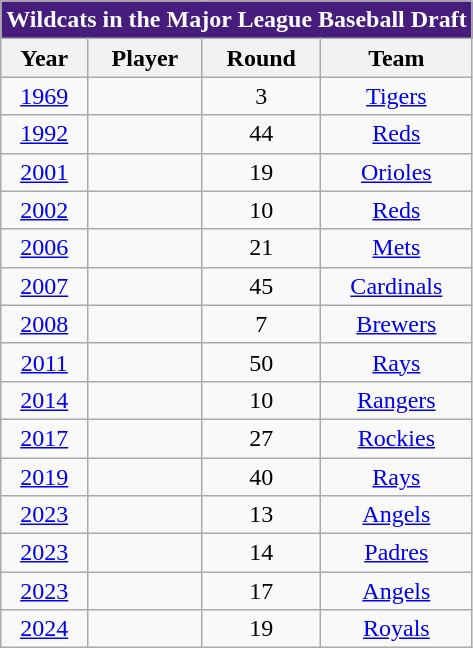<table class="wikitable sortable collapsible collapsed" style="text-align:center">
<tr>
<th colspan=4 style="background:#461D7C; color:#FFFFFF">Wildcats in the Major League Baseball Draft</th>
</tr>
<tr>
<th>Year</th>
<th>Player</th>
<th>Round</th>
<th>Team</th>
</tr>
<tr>
<td><a href='#'>1969</a></td>
<td></td>
<td>3</td>
<td><a href='#'>Tigers</a></td>
</tr>
<tr>
<td><a href='#'>1992</a></td>
<td></td>
<td>44</td>
<td><a href='#'>Reds</a></td>
</tr>
<tr>
<td><a href='#'>2001</a></td>
<td></td>
<td>19</td>
<td><a href='#'>Orioles</a></td>
</tr>
<tr>
<td><a href='#'>2002</a></td>
<td></td>
<td>10</td>
<td><a href='#'>Reds</a></td>
</tr>
<tr>
<td><a href='#'>2006</a></td>
<td></td>
<td>21</td>
<td><a href='#'>Mets</a></td>
</tr>
<tr>
<td><a href='#'>2007</a></td>
<td></td>
<td>45</td>
<td><a href='#'>Cardinals</a></td>
</tr>
<tr>
<td><a href='#'>2008</a></td>
<td></td>
<td>7</td>
<td><a href='#'>Brewers</a></td>
</tr>
<tr>
<td><a href='#'>2011</a></td>
<td></td>
<td>50</td>
<td><a href='#'>Rays</a></td>
</tr>
<tr>
<td><a href='#'>2014</a></td>
<td></td>
<td>10</td>
<td><a href='#'>Rangers</a></td>
</tr>
<tr>
<td><a href='#'>2017</a></td>
<td></td>
<td>27</td>
<td><a href='#'>Rockies</a></td>
</tr>
<tr>
<td><a href='#'>2019</a></td>
<td></td>
<td>40</td>
<td><a href='#'>Rays</a></td>
</tr>
<tr>
<td><a href='#'>2023</a></td>
<td></td>
<td>13</td>
<td><a href='#'>Angels</a></td>
</tr>
<tr>
<td><a href='#'>2023</a></td>
<td></td>
<td>14</td>
<td><a href='#'>Padres</a></td>
</tr>
<tr>
<td><a href='#'>2023</a></td>
<td></td>
<td>17</td>
<td><a href='#'>Angels</a></td>
</tr>
<tr>
<td><a href='#'>2024</a></td>
<td></td>
<td>19</td>
<td><a href='#'>Royals</a></td>
</tr>
</table>
